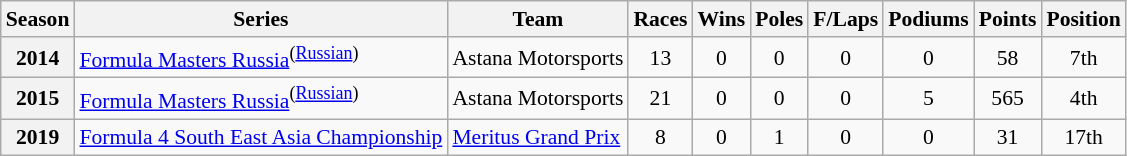<table class="wikitable" style="font-size: 90%; text-align:center">
<tr>
<th>Season</th>
<th>Series</th>
<th>Team</th>
<th>Races</th>
<th>Wins</th>
<th>Poles</th>
<th>F/Laps</th>
<th>Podiums</th>
<th>Points</th>
<th>Position</th>
</tr>
<tr>
<th>2014</th>
<td align=left><a href='#'>Formula Masters Russia</a><sup>(<a href='#'>Russian</a>)</sup></td>
<td align=left>Astana Motorsports</td>
<td>13</td>
<td>0</td>
<td>0</td>
<td>0</td>
<td>0</td>
<td>58</td>
<td>7th</td>
</tr>
<tr>
<th>2015</th>
<td align=left><a href='#'>Formula Masters Russia</a><sup>(<a href='#'>Russian</a>)</sup></td>
<td align=left>Astana Motorsports</td>
<td>21</td>
<td>0</td>
<td>0</td>
<td>0</td>
<td>5</td>
<td>565</td>
<td>4th</td>
</tr>
<tr>
<th>2019</th>
<td align=left><a href='#'>Formula 4 South East Asia Championship</a></td>
<td align=left><a href='#'>Meritus Grand Prix</a></td>
<td>8</td>
<td>0</td>
<td>1</td>
<td>0</td>
<td>0</td>
<td>31</td>
<td>17th</td>
</tr>
</table>
